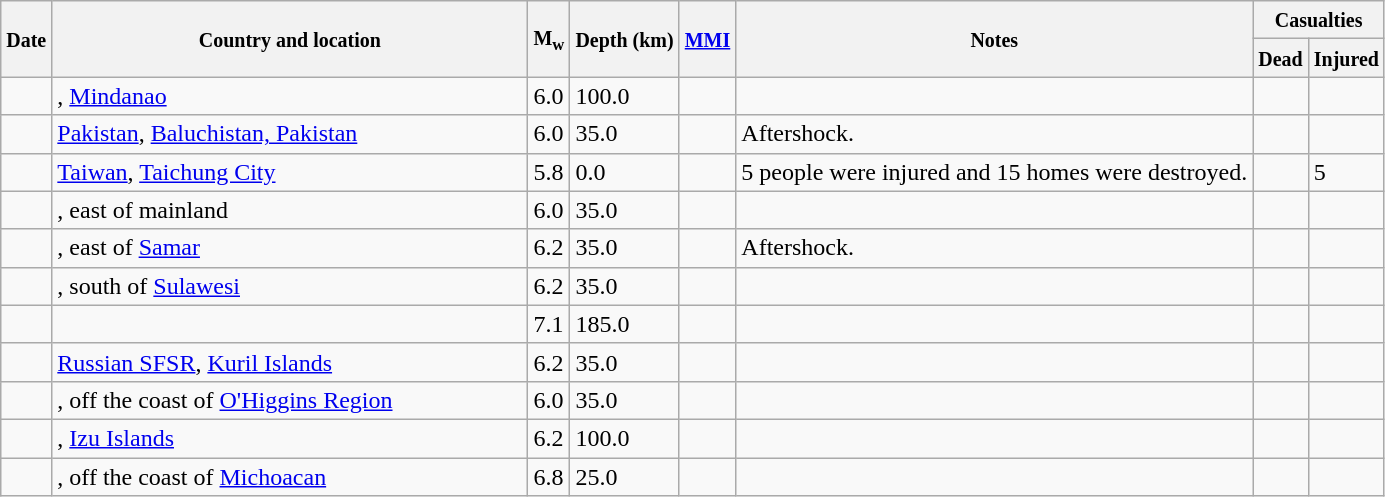<table class="wikitable sortable sort-under" style="border:1px black; margin-left:1em;">
<tr>
<th rowspan="2"><small>Date</small></th>
<th rowspan="2" style="width: 310px"><small>Country and location</small></th>
<th rowspan="2"><small>M<sub>w</sub></small></th>
<th rowspan="2"><small>Depth (km)</small></th>
<th rowspan="2"><small><a href='#'>MMI</a></small></th>
<th rowspan="2" class="unsortable"><small>Notes</small></th>
<th colspan="2"><small>Casualties</small></th>
</tr>
<tr>
<th><small>Dead</small></th>
<th><small>Injured</small></th>
</tr>
<tr>
<td></td>
<td>, <a href='#'>Mindanao</a></td>
<td>6.0</td>
<td>100.0</td>
<td></td>
<td></td>
<td></td>
<td></td>
</tr>
<tr>
<td></td>
<td> <a href='#'>Pakistan</a>, <a href='#'>Baluchistan, Pakistan</a></td>
<td>6.0</td>
<td>35.0</td>
<td></td>
<td>Aftershock.</td>
<td></td>
<td></td>
</tr>
<tr>
<td></td>
<td> <a href='#'>Taiwan</a>, <a href='#'>Taichung City</a></td>
<td>5.8</td>
<td>0.0</td>
<td></td>
<td>5 people were injured and 15 homes were destroyed.</td>
<td></td>
<td>5</td>
</tr>
<tr>
<td></td>
<td>, east of mainland</td>
<td>6.0</td>
<td>35.0</td>
<td></td>
<td></td>
<td></td>
<td></td>
</tr>
<tr>
<td></td>
<td>, east of <a href='#'>Samar</a></td>
<td>6.2</td>
<td>35.0</td>
<td></td>
<td>Aftershock.</td>
<td></td>
<td></td>
</tr>
<tr>
<td></td>
<td>, south of <a href='#'>Sulawesi</a></td>
<td>6.2</td>
<td>35.0</td>
<td></td>
<td></td>
<td></td>
<td></td>
</tr>
<tr>
<td></td>
<td></td>
<td>7.1</td>
<td>185.0</td>
<td></td>
<td></td>
<td></td>
<td></td>
</tr>
<tr>
<td></td>
<td> <a href='#'>Russian SFSR</a>, <a href='#'>Kuril Islands</a></td>
<td>6.2</td>
<td>35.0</td>
<td></td>
<td></td>
<td></td>
<td></td>
</tr>
<tr>
<td></td>
<td>, off the coast of <a href='#'>O'Higgins Region</a></td>
<td>6.0</td>
<td>35.0</td>
<td></td>
<td></td>
<td></td>
<td></td>
</tr>
<tr>
<td></td>
<td>, <a href='#'>Izu Islands</a></td>
<td>6.2</td>
<td>100.0</td>
<td></td>
<td></td>
<td></td>
<td></td>
</tr>
<tr>
<td></td>
<td>, off the coast of <a href='#'>Michoacan</a></td>
<td>6.8</td>
<td>25.0</td>
<td></td>
<td></td>
<td></td>
<td></td>
</tr>
</table>
